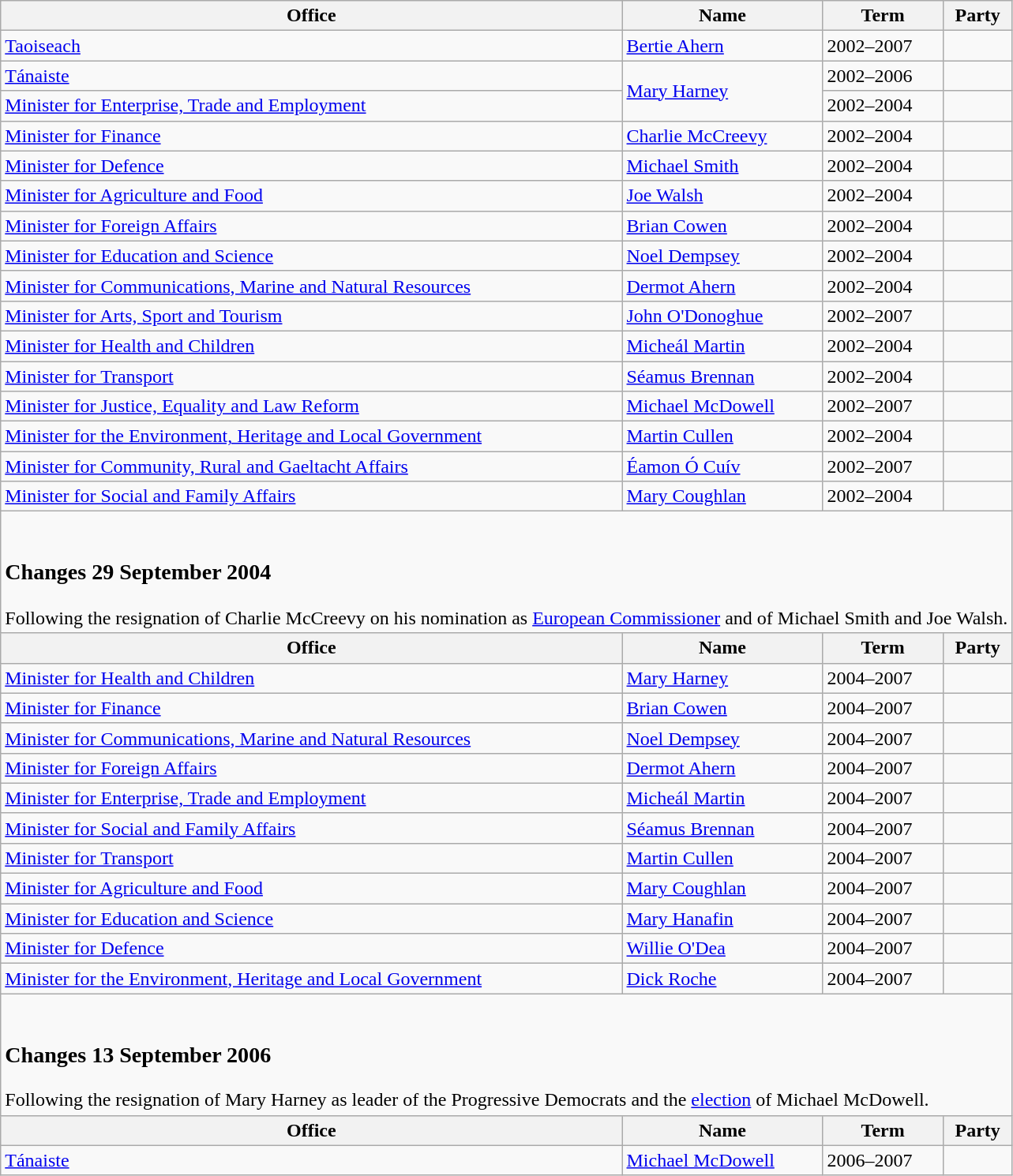<table class="wikitable">
<tr>
<th>Office</th>
<th>Name</th>
<th>Term</th>
<th colspan="2">Party</th>
</tr>
<tr>
<td><a href='#'>Taoiseach</a></td>
<td><a href='#'>Bertie Ahern</a></td>
<td>2002–2007</td>
<td></td>
</tr>
<tr>
<td><a href='#'>Tánaiste</a></td>
<td rowspan=2><a href='#'>Mary Harney</a></td>
<td>2002–2006</td>
<td></td>
</tr>
<tr>
<td><a href='#'>Minister for Enterprise, Trade and Employment</a></td>
<td>2002–2004</td>
</tr>
<tr>
<td><a href='#'>Minister for Finance</a></td>
<td><a href='#'>Charlie McCreevy</a></td>
<td>2002–2004</td>
<td></td>
</tr>
<tr>
<td><a href='#'>Minister for Defence</a></td>
<td><a href='#'>Michael Smith</a></td>
<td>2002–2004</td>
<td></td>
</tr>
<tr>
<td><a href='#'>Minister for Agriculture and Food</a></td>
<td><a href='#'>Joe Walsh</a></td>
<td>2002–2004</td>
<td></td>
</tr>
<tr>
<td><a href='#'>Minister for Foreign Affairs</a></td>
<td><a href='#'>Brian Cowen</a></td>
<td>2002–2004</td>
<td></td>
</tr>
<tr>
<td><a href='#'>Minister for Education and Science</a></td>
<td><a href='#'>Noel Dempsey</a></td>
<td>2002–2004</td>
<td></td>
</tr>
<tr>
<td><a href='#'>Minister for Communications, Marine and Natural Resources</a></td>
<td><a href='#'>Dermot Ahern</a></td>
<td>2002–2004</td>
<td></td>
</tr>
<tr>
<td><a href='#'>Minister for Arts, Sport and Tourism</a></td>
<td><a href='#'>John O'Donoghue</a></td>
<td>2002–2007</td>
<td></td>
</tr>
<tr>
<td><a href='#'>Minister for Health and Children</a></td>
<td><a href='#'>Micheál Martin</a></td>
<td>2002–2004</td>
<td></td>
</tr>
<tr>
<td><a href='#'>Minister for Transport</a></td>
<td><a href='#'>Séamus Brennan</a></td>
<td>2002–2004</td>
<td></td>
</tr>
<tr>
<td><a href='#'>Minister for Justice, Equality and Law Reform</a></td>
<td><a href='#'>Michael McDowell</a></td>
<td>2002–2007</td>
<td></td>
</tr>
<tr>
<td><a href='#'>Minister for the Environment, Heritage and Local Government</a></td>
<td><a href='#'>Martin Cullen</a></td>
<td>2002–2004</td>
<td></td>
</tr>
<tr>
<td><a href='#'>Minister for Community, Rural and Gaeltacht Affairs</a></td>
<td><a href='#'>Éamon Ó Cuív</a></td>
<td>2002–2007</td>
<td></td>
</tr>
<tr>
<td><a href='#'>Minister for Social and Family Affairs</a></td>
<td><a href='#'>Mary Coughlan</a></td>
<td>2002–2004</td>
<td></td>
</tr>
<tr>
<td colspan="5"><br><h3>Changes 29 September 2004</h3>Following the resignation of Charlie McCreevy on his nomination as <a href='#'>European Commissioner</a> and of Michael Smith and Joe Walsh.</td>
</tr>
<tr>
<th>Office</th>
<th>Name</th>
<th>Term</th>
<th colspan="2">Party</th>
</tr>
<tr>
<td><a href='#'>Minister for Health and Children</a></td>
<td><a href='#'>Mary Harney</a></td>
<td>2004–2007</td>
<td></td>
</tr>
<tr>
<td><a href='#'>Minister for Finance</a></td>
<td><a href='#'>Brian Cowen</a></td>
<td>2004–2007</td>
<td></td>
</tr>
<tr>
<td><a href='#'>Minister for Communications, Marine and Natural Resources</a></td>
<td><a href='#'>Noel Dempsey</a></td>
<td>2004–2007</td>
<td></td>
</tr>
<tr>
<td><a href='#'>Minister for Foreign Affairs</a></td>
<td><a href='#'>Dermot Ahern</a></td>
<td>2004–2007</td>
<td></td>
</tr>
<tr>
<td><a href='#'>Minister for Enterprise, Trade and Employment</a></td>
<td><a href='#'>Micheál Martin</a></td>
<td>2004–2007</td>
<td></td>
</tr>
<tr>
<td><a href='#'>Minister for Social and Family Affairs</a></td>
<td><a href='#'>Séamus Brennan</a></td>
<td>2004–2007</td>
<td></td>
</tr>
<tr>
<td><a href='#'>Minister for Transport</a></td>
<td><a href='#'>Martin Cullen</a></td>
<td>2004–2007</td>
<td></td>
</tr>
<tr>
<td><a href='#'>Minister for Agriculture and Food</a></td>
<td><a href='#'>Mary Coughlan</a></td>
<td>2004–2007</td>
<td></td>
</tr>
<tr>
<td><a href='#'>Minister for Education and Science</a></td>
<td><a href='#'>Mary Hanafin</a></td>
<td>2004–2007</td>
<td></td>
</tr>
<tr>
<td><a href='#'>Minister for Defence</a></td>
<td><a href='#'>Willie O'Dea</a></td>
<td>2004–2007</td>
<td></td>
</tr>
<tr>
<td><a href='#'>Minister for the Environment, Heritage and Local Government</a></td>
<td><a href='#'>Dick Roche</a></td>
<td>2004–2007</td>
<td></td>
</tr>
<tr>
<td colspan="5"><br><h3>Changes 13 September 2006</h3>Following the resignation of Mary Harney as leader of the Progressive Democrats and the <a href='#'>election</a> of Michael McDowell.</td>
</tr>
<tr>
<th>Office</th>
<th>Name</th>
<th>Term</th>
<th colspan="2">Party</th>
</tr>
<tr>
<td><a href='#'>Tánaiste</a></td>
<td><a href='#'>Michael McDowell</a></td>
<td>2006–2007</td>
<td></td>
</tr>
</table>
